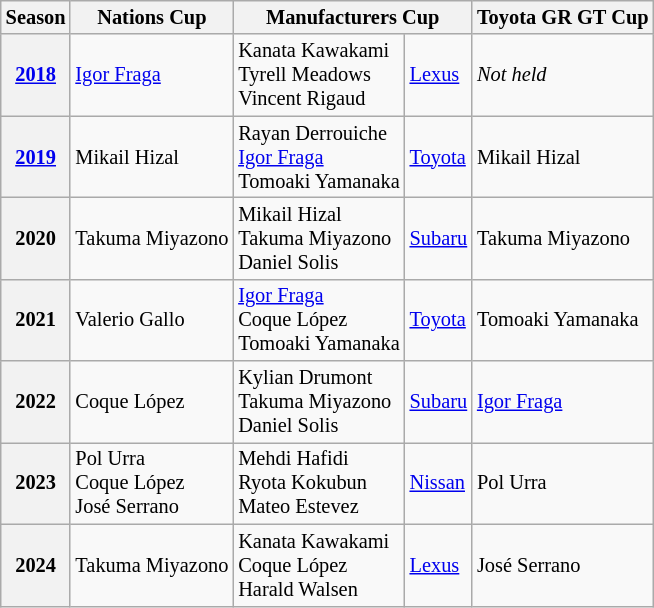<table class="wikitable mw-collapsible" style="font-size: 85%;">
<tr>
<th>Season</th>
<th>Nations Cup</th>
<th colspan="2">Manufacturers Cup</th>
<th>Toyota GR GT Cup</th>
</tr>
<tr>
<th><a href='#'>2018</a></th>
<td> <a href='#'>Igor Fraga</a></td>
<td> Kanata Kawakami<br> Tyrell Meadows<br> Vincent Rigaud</td>
<td> <a href='#'>Lexus</a></td>
<td><em>Not held</em></td>
</tr>
<tr>
<th><a href='#'>2019</a></th>
<td> Mikail Hizal</td>
<td> Rayan Derrouiche<br> <a href='#'>Igor Fraga</a><br> Tomoaki Yamanaka</td>
<td> <a href='#'>Toyota</a></td>
<td> Mikail Hizal</td>
</tr>
<tr>
<th>2020</th>
<td> Takuma Miyazono</td>
<td> Mikail Hizal<br> Takuma Miyazono<br> Daniel Solis</td>
<td> <a href='#'>Subaru</a></td>
<td> Takuma Miyazono</td>
</tr>
<tr>
<th>2021</th>
<td> Valerio Gallo</td>
<td> <a href='#'>Igor Fraga</a><br> Coque López<br> Tomoaki Yamanaka</td>
<td> <a href='#'>Toyota</a></td>
<td> Tomoaki Yamanaka</td>
</tr>
<tr>
<th>2022</th>
<td> Coque López</td>
<td> Kylian Drumont<br> Takuma Miyazono<br> Daniel Solis</td>
<td> <a href='#'>Subaru</a></td>
<td> <a href='#'>Igor Fraga</a></td>
</tr>
<tr>
<th>2023</th>
<td> Pol Urra<br> Coque López<br> José Serrano</td>
<td> Mehdi Hafidi<br> Ryota Kokubun<br> Mateo Estevez</td>
<td> <a href='#'>Nissan</a></td>
<td> Pol Urra</td>
</tr>
<tr>
<th>2024</th>
<td> Takuma Miyazono</td>
<td> Kanata Kawakami<br> Coque López<br> Harald Walsen</td>
<td> <a href='#'>Lexus</a></td>
<td> José Serrano</td>
</tr>
</table>
